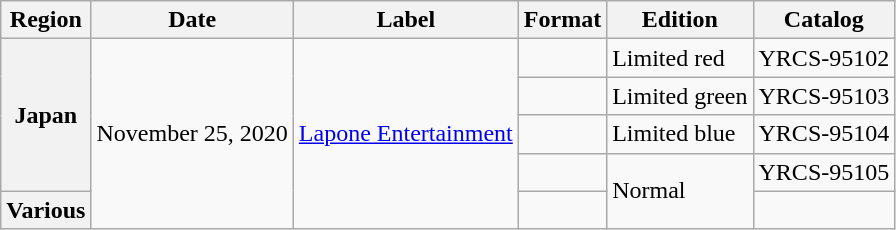<table class="wikitable plainrowheaders">
<tr>
<th>Region</th>
<th>Date</th>
<th>Label</th>
<th>Format</th>
<th>Edition</th>
<th>Catalog</th>
</tr>
<tr>
<th rowspan="4" scope="row">Japan</th>
<td rowspan="5">November 25, 2020</td>
<td rowspan="5"><a href='#'>Lapone Entertainment</a></td>
<td></td>
<td>Limited red</td>
<td>YRCS-95102</td>
</tr>
<tr>
<td></td>
<td>Limited green</td>
<td>YRCS-95103</td>
</tr>
<tr>
<td></td>
<td>Limited blue</td>
<td>YRCS-95104</td>
</tr>
<tr>
<td></td>
<td rowspan="2">Normal</td>
<td>YRCS-95105</td>
</tr>
<tr>
<th scope="row">Various</th>
<td></td>
<td></td>
</tr>
</table>
